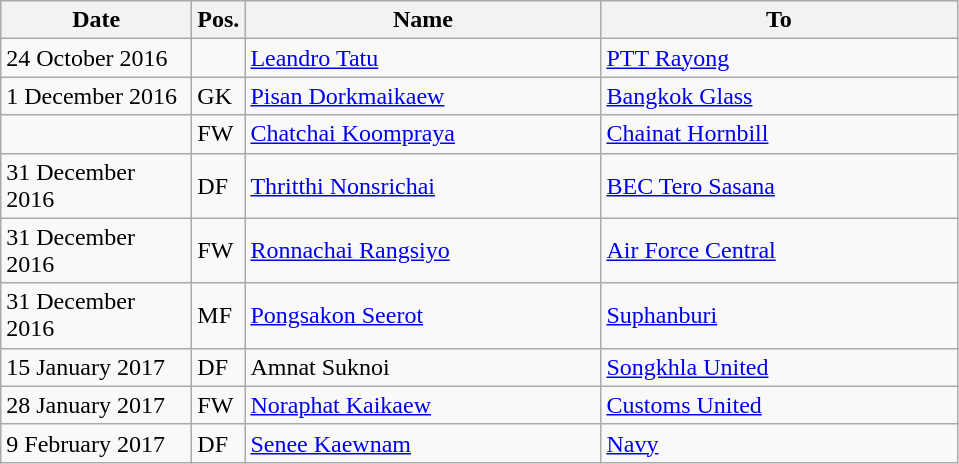<table class="wikitable">
<tr>
<th width="120">Date</th>
<th>Pos.</th>
<th width="230">Name</th>
<th width="230">To</th>
</tr>
<tr>
<td>24 October 2016</td>
<td></td>
<td> <a href='#'>Leandro Tatu</a></td>
<td> <a href='#'>PTT Rayong</a></td>
</tr>
<tr>
<td>1 December 2016</td>
<td>GK</td>
<td> <a href='#'>Pisan Dorkmaikaew</a></td>
<td> <a href='#'>Bangkok Glass</a></td>
</tr>
<tr>
<td></td>
<td>FW</td>
<td> <a href='#'>Chatchai Koompraya</a></td>
<td> <a href='#'>Chainat Hornbill</a></td>
</tr>
<tr>
<td>31 December 2016</td>
<td>DF</td>
<td> <a href='#'>Thritthi Nonsrichai</a></td>
<td> <a href='#'>BEC Tero Sasana</a></td>
</tr>
<tr>
<td>31 December 2016</td>
<td>FW</td>
<td> <a href='#'>Ronnachai Rangsiyo</a></td>
<td> <a href='#'>Air Force Central</a></td>
</tr>
<tr>
<td>31 December 2016</td>
<td>MF</td>
<td> <a href='#'>Pongsakon Seerot</a></td>
<td> <a href='#'>Suphanburi</a></td>
</tr>
<tr>
<td>15 January 2017</td>
<td>DF</td>
<td> Amnat Suknoi</td>
<td> <a href='#'>Songkhla United</a></td>
</tr>
<tr>
<td>28 January 2017</td>
<td>FW</td>
<td> <a href='#'>Noraphat Kaikaew</a></td>
<td> <a href='#'>Customs United</a></td>
</tr>
<tr>
<td>9 February 2017</td>
<td>DF</td>
<td> <a href='#'>Senee Kaewnam</a></td>
<td> <a href='#'>Navy</a></td>
</tr>
</table>
